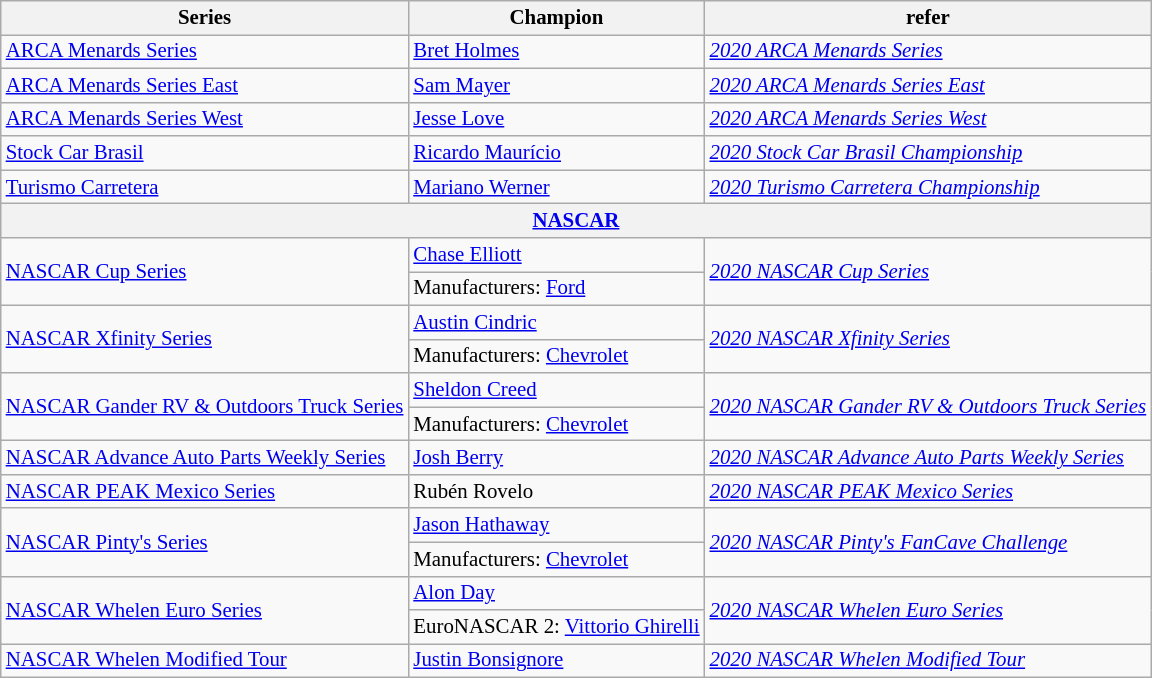<table class="wikitable" style="font-size:87%">
<tr font-weight:bold">
<th>Series</th>
<th>Champion</th>
<th>refer</th>
</tr>
<tr>
<td><a href='#'>ARCA Menards Series</a></td>
<td> <a href='#'>Bret Holmes</a></td>
<td><em><a href='#'>2020 ARCA Menards Series</a></em></td>
</tr>
<tr>
<td><a href='#'>ARCA Menards Series East</a></td>
<td> <a href='#'>Sam Mayer</a></td>
<td><em><a href='#'>2020 ARCA Menards Series East</a></em></td>
</tr>
<tr>
<td><a href='#'>ARCA Menards Series West</a></td>
<td> <a href='#'>Jesse Love</a></td>
<td><em><a href='#'>2020 ARCA Menards Series West</a></em></td>
</tr>
<tr>
<td><a href='#'>Stock Car Brasil</a></td>
<td> <a href='#'>Ricardo Maurício</a></td>
<td><em><a href='#'>2020 Stock Car Brasil Championship</a></em></td>
</tr>
<tr>
<td><a href='#'>Turismo Carretera</a></td>
<td> <a href='#'>Mariano Werner</a></td>
<td><em><a href='#'>2020 Turismo Carretera Championship</a></em></td>
</tr>
<tr>
<th colspan="3"><a href='#'>NASCAR</a></th>
</tr>
<tr>
<td rowspan=2><a href='#'>NASCAR Cup Series</a></td>
<td> <a href='#'>Chase Elliott</a></td>
<td rowspan=2><em><a href='#'>2020 NASCAR Cup Series</a></em></td>
</tr>
<tr>
<td>Manufacturers:  <a href='#'>Ford</a></td>
</tr>
<tr>
<td rowspan=2><a href='#'>NASCAR Xfinity Series</a></td>
<td> <a href='#'>Austin Cindric</a></td>
<td rowspan=2><em><a href='#'>2020 NASCAR Xfinity Series</a></em></td>
</tr>
<tr>
<td>Manufacturers:  <a href='#'>Chevrolet</a></td>
</tr>
<tr>
<td rowspan=2><a href='#'>NASCAR Gander RV & Outdoors Truck Series</a></td>
<td> <a href='#'>Sheldon Creed</a></td>
<td rowspan=2><em><a href='#'>2020 NASCAR Gander RV & Outdoors Truck Series</a></em></td>
</tr>
<tr>
<td>Manufacturers:  <a href='#'>Chevrolet</a></td>
</tr>
<tr>
<td><a href='#'>NASCAR Advance Auto Parts Weekly Series</a></td>
<td> <a href='#'>Josh Berry</a></td>
<td><em><a href='#'>2020 NASCAR Advance Auto Parts Weekly Series</a></em></td>
</tr>
<tr>
<td><a href='#'>NASCAR PEAK Mexico Series</a></td>
<td> Rubén Rovelo</td>
<td><em><a href='#'>2020 NASCAR PEAK Mexico Series</a></em></td>
</tr>
<tr>
<td rowspan="2"><a href='#'>NASCAR Pinty's Series</a></td>
<td> <a href='#'>Jason Hathaway</a></td>
<td rowspan="2"><em><a href='#'>2020 NASCAR Pinty's FanCave Challenge</a></em></td>
</tr>
<tr>
<td>Manufacturers:  <a href='#'>Chevrolet</a></td>
</tr>
<tr>
<td rowspan=2><a href='#'>NASCAR Whelen Euro Series</a></td>
<td> <a href='#'>Alon Day</a></td>
<td rowspan=2><em><a href='#'>2020 NASCAR Whelen Euro Series</a></em></td>
</tr>
<tr>
<td>EuroNASCAR 2:  <a href='#'>Vittorio Ghirelli</a></td>
</tr>
<tr>
<td><a href='#'>NASCAR Whelen Modified Tour</a></td>
<td> <a href='#'>Justin Bonsignore</a></td>
<td><em><a href='#'>2020 NASCAR Whelen Modified Tour</a></em></td>
</tr>
</table>
